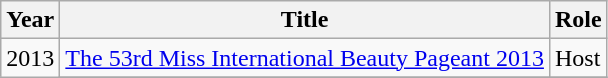<table class="wikitable">
<tr>
<th>Year</th>
<th>Title</th>
<th>Role</th>
</tr>
<tr>
<td rowspan="3">2013</td>
<td><a href='#'>The 53rd Miss International Beauty Pageant 2013</a></td>
<td>Host</td>
</tr>
<tr>
</tr>
</table>
